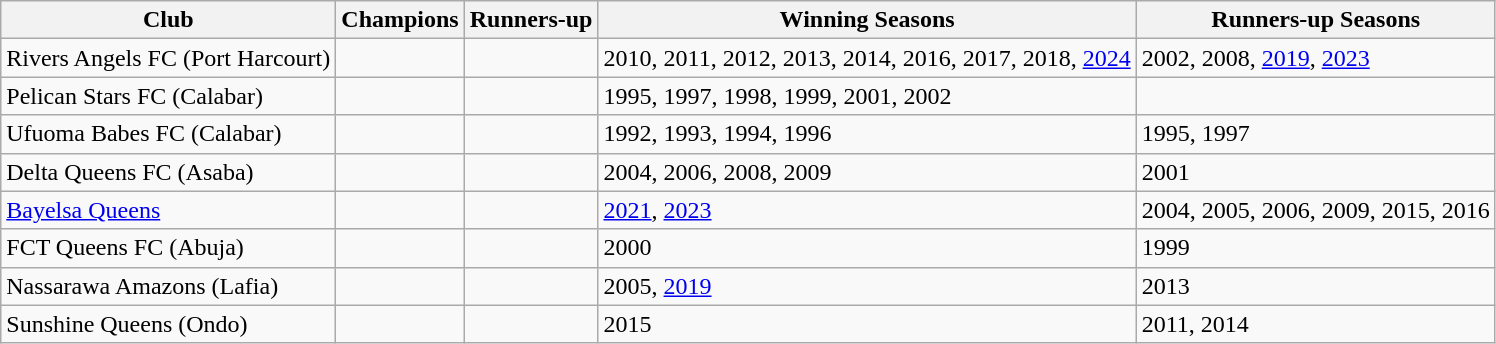<table class="wikitable">
<tr>
<th>Club</th>
<th>Champions</th>
<th>Runners-up</th>
<th>Winning Seasons</th>
<th>Runners-up Seasons</th>
</tr>
<tr>
<td>Rivers Angels FC (Port Harcourt)</td>
<td></td>
<td></td>
<td>2010, 2011, 2012, 2013, 2014, 2016, 2017, 2018, <a href='#'>2024</a></td>
<td>2002, 2008, <a href='#'>2019</a>, <a href='#'>2023</a></td>
</tr>
<tr>
<td>Pelican Stars FC (Calabar)</td>
<td></td>
<td></td>
<td>1995, 1997, 1998, 1999, 2001, 2002</td>
<td></td>
</tr>
<tr>
<td>Ufuoma Babes FC (Calabar)</td>
<td></td>
<td></td>
<td>1992, 1993, 1994, 1996</td>
<td>1995, 1997</td>
</tr>
<tr>
<td>Delta Queens FC (Asaba)</td>
<td></td>
<td></td>
<td>2004, 2006, 2008, 2009</td>
<td>2001</td>
</tr>
<tr>
<td><a href='#'>Bayelsa Queens</a></td>
<td></td>
<td></td>
<td><a href='#'>2021</a>, <a href='#'>2023</a></td>
<td>2004, 2005, 2006, 2009, 2015, 2016</td>
</tr>
<tr>
<td>FCT Queens FC (Abuja)</td>
<td></td>
<td></td>
<td>2000</td>
<td>1999</td>
</tr>
<tr>
<td>Nassarawa Amazons (Lafia)</td>
<td></td>
<td></td>
<td>2005, <a href='#'>2019</a></td>
<td>2013</td>
</tr>
<tr>
<td>Sunshine Queens (Ondo)</td>
<td></td>
<td></td>
<td>2015</td>
<td>2011, 2014</td>
</tr>
</table>
